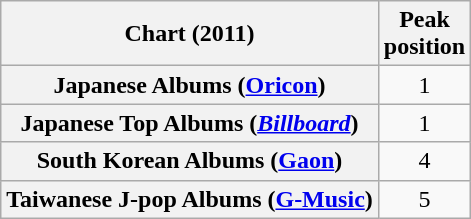<table class="wikitable sortable plainrowheaders" style="text-align:center;">
<tr>
<th scope="col">Chart (2011)</th>
<th scope="col">Peak<br>position</th>
</tr>
<tr>
<th scope="row">Japanese Albums (<a href='#'>Oricon</a>)</th>
<td>1</td>
</tr>
<tr>
<th scope="row">Japanese Top Albums (<em><a href='#'>Billboard</a></em>)</th>
<td>1</td>
</tr>
<tr>
<th scope="row">South Korean Albums (<a href='#'>Gaon</a>)</th>
<td>4</td>
</tr>
<tr>
<th scope="row">Taiwanese J-pop Albums (<a href='#'>G-Music</a>)</th>
<td>5</td>
</tr>
</table>
